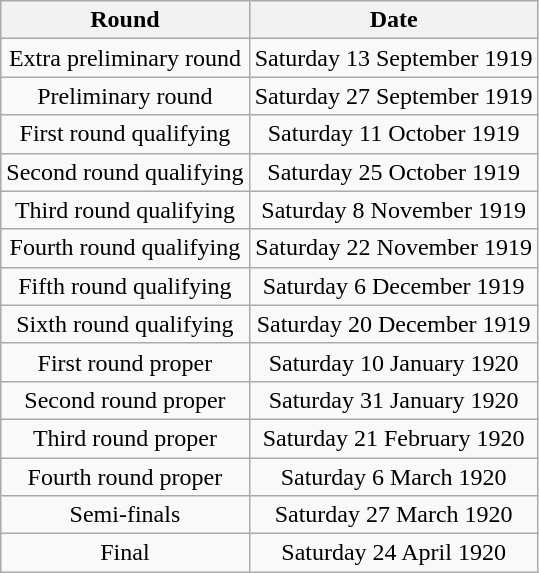<table class="wikitable" style="text-align: center">
<tr>
<th>Round</th>
<th>Date</th>
</tr>
<tr>
<td>Extra preliminary round</td>
<td>Saturday 13 September 1919</td>
</tr>
<tr>
<td>Preliminary round</td>
<td>Saturday 27 September 1919</td>
</tr>
<tr>
<td>First round qualifying</td>
<td>Saturday 11 October 1919</td>
</tr>
<tr>
<td>Second round qualifying</td>
<td>Saturday 25 October 1919</td>
</tr>
<tr>
<td>Third round qualifying</td>
<td>Saturday 8 November 1919</td>
</tr>
<tr>
<td>Fourth round qualifying</td>
<td>Saturday 22 November 1919</td>
</tr>
<tr>
<td>Fifth round qualifying</td>
<td>Saturday 6 December 1919</td>
</tr>
<tr>
<td>Sixth round qualifying</td>
<td>Saturday 20 December 1919</td>
</tr>
<tr>
<td>First round proper</td>
<td>Saturday 10 January 1920</td>
</tr>
<tr>
<td>Second round proper</td>
<td>Saturday 31 January 1920</td>
</tr>
<tr>
<td>Third round proper</td>
<td>Saturday 21 February 1920</td>
</tr>
<tr>
<td>Fourth round proper</td>
<td>Saturday 6 March 1920</td>
</tr>
<tr>
<td>Semi-finals</td>
<td>Saturday 27 March 1920</td>
</tr>
<tr>
<td>Final</td>
<td>Saturday 24 April 1920</td>
</tr>
</table>
